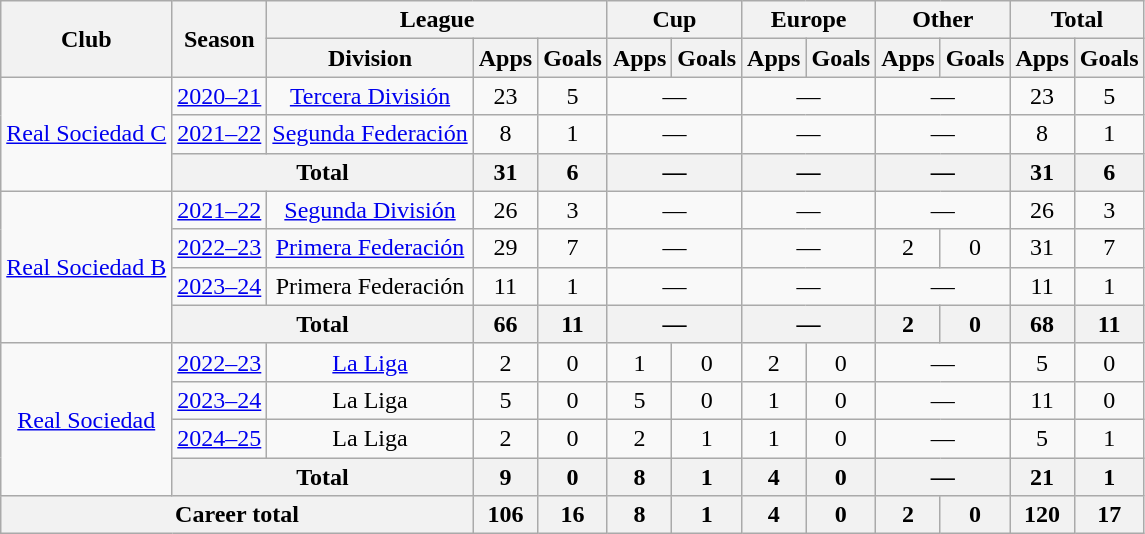<table class="wikitable" style="text-align:center">
<tr>
<th rowspan="2">Club</th>
<th rowspan="2">Season</th>
<th colspan="3">League</th>
<th colspan="2">Cup</th>
<th colspan="2">Europe</th>
<th colspan="2">Other</th>
<th colspan="2">Total</th>
</tr>
<tr>
<th>Division</th>
<th>Apps</th>
<th>Goals</th>
<th>Apps</th>
<th>Goals</th>
<th>Apps</th>
<th>Goals</th>
<th>Apps</th>
<th>Goals</th>
<th>Apps</th>
<th>Goals</th>
</tr>
<tr>
<td rowspan="3"><a href='#'>Real Sociedad C</a></td>
<td><a href='#'>2020–21</a></td>
<td><a href='#'>Tercera División</a></td>
<td>23</td>
<td>5</td>
<td colspan="2">—</td>
<td colspan="2">—</td>
<td colspan="2">—</td>
<td>23</td>
<td>5</td>
</tr>
<tr>
<td><a href='#'>2021–22</a></td>
<td><a href='#'>Segunda Federación</a></td>
<td>8</td>
<td>1</td>
<td colspan="2">—</td>
<td colspan="2">—</td>
<td colspan="2">—</td>
<td>8</td>
<td>1</td>
</tr>
<tr>
<th colspan="2">Total</th>
<th>31</th>
<th>6</th>
<th colspan="2">—</th>
<th colspan="2">—</th>
<th colspan="2">—</th>
<th>31</th>
<th>6</th>
</tr>
<tr>
<td rowspan="4"><a href='#'>Real Sociedad B</a></td>
<td><a href='#'>2021–22</a></td>
<td><a href='#'>Segunda División</a></td>
<td>26</td>
<td>3</td>
<td colspan="2">—</td>
<td colspan="2">—</td>
<td colspan="2">—</td>
<td>26</td>
<td>3</td>
</tr>
<tr>
<td><a href='#'>2022–23</a></td>
<td><a href='#'>Primera Federación</a></td>
<td>29</td>
<td>7</td>
<td colspan="2">—</td>
<td colspan="2">—</td>
<td>2</td>
<td>0</td>
<td>31</td>
<td>7</td>
</tr>
<tr>
<td><a href='#'>2023–24</a></td>
<td>Primera Federación</td>
<td>11</td>
<td>1</td>
<td colspan="2">—</td>
<td colspan="2">—</td>
<td colspan="2">—</td>
<td>11</td>
<td>1</td>
</tr>
<tr>
<th colspan="2">Total</th>
<th>66</th>
<th>11</th>
<th colspan="2">—</th>
<th colspan="2">—</th>
<th>2</th>
<th>0</th>
<th>68</th>
<th>11</th>
</tr>
<tr>
<td rowspan="4"><a href='#'>Real Sociedad</a></td>
<td><a href='#'>2022–23</a></td>
<td><a href='#'>La Liga</a></td>
<td>2</td>
<td>0</td>
<td>1</td>
<td>0</td>
<td>2</td>
<td>0</td>
<td colspan="2">—</td>
<td>5</td>
<td>0</td>
</tr>
<tr>
<td><a href='#'>2023–24</a></td>
<td>La Liga</td>
<td>5</td>
<td>0</td>
<td>5</td>
<td>0</td>
<td>1</td>
<td>0</td>
<td colspan="2">—</td>
<td>11</td>
<td>0</td>
</tr>
<tr>
<td><a href='#'>2024–25</a></td>
<td>La Liga</td>
<td>2</td>
<td>0</td>
<td>2</td>
<td>1</td>
<td>1</td>
<td>0</td>
<td colspan="2">—</td>
<td>5</td>
<td>1</td>
</tr>
<tr>
<th colspan="2">Total</th>
<th>9</th>
<th>0</th>
<th>8</th>
<th>1</th>
<th>4</th>
<th>0</th>
<th colspan="2">—</th>
<th>21</th>
<th>1</th>
</tr>
<tr>
<th colspan="3">Career total</th>
<th>106</th>
<th>16</th>
<th>8</th>
<th>1</th>
<th>4</th>
<th>0</th>
<th>2</th>
<th>0</th>
<th>120</th>
<th>17</th>
</tr>
</table>
